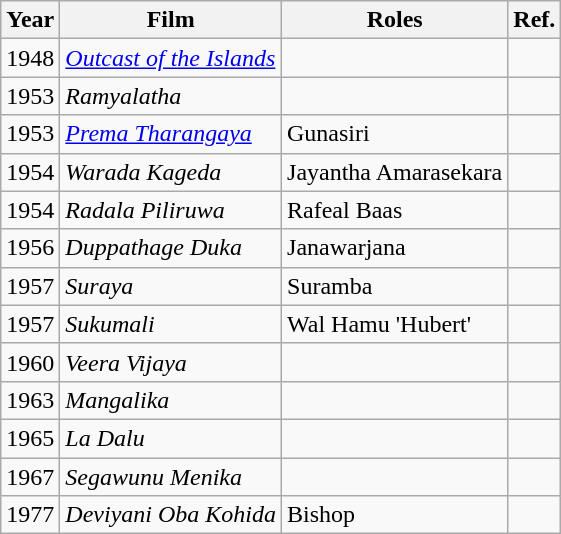<table class="wikitable">
<tr>
<th>Year</th>
<th>Film</th>
<th>Roles</th>
<th>Ref.</th>
</tr>
<tr>
<td>1948</td>
<td><em><a href='#'>Outcast of the Islands</a></em></td>
<td></td>
<td></td>
</tr>
<tr>
<td>1953</td>
<td><em>Ramyalatha</em></td>
<td></td>
<td></td>
</tr>
<tr>
<td>1953</td>
<td><em><a href='#'>Prema Tharangaya</a></em></td>
<td>Gunasiri</td>
<td></td>
</tr>
<tr>
<td>1954</td>
<td><em>Warada Kageda</em></td>
<td>Jayantha Amarasekara</td>
<td></td>
</tr>
<tr>
<td>1954</td>
<td><em>Radala Piliruwa</em></td>
<td>Rafeal Baas</td>
<td></td>
</tr>
<tr>
<td>1956</td>
<td><em>Duppathage Duka</em></td>
<td>Janawarjana</td>
<td></td>
</tr>
<tr>
<td>1957</td>
<td><em>Suraya</em></td>
<td>Suramba</td>
<td></td>
</tr>
<tr>
<td>1957</td>
<td><em>Sukumali</em></td>
<td>Wal Hamu 'Hubert'</td>
<td></td>
</tr>
<tr>
<td>1960</td>
<td><em>Veera Vijaya</em></td>
<td></td>
<td></td>
</tr>
<tr>
<td>1963</td>
<td><em>Mangalika</em></td>
<td></td>
<td></td>
</tr>
<tr>
<td>1965</td>
<td><em>La Dalu</em></td>
<td></td>
<td></td>
</tr>
<tr>
<td>1967</td>
<td><em>Segawunu Menika</em></td>
<td></td>
<td></td>
</tr>
<tr>
<td>1977</td>
<td><em>Deviyani Oba Kohida</em></td>
<td>Bishop</td>
<td></td>
</tr>
</table>
